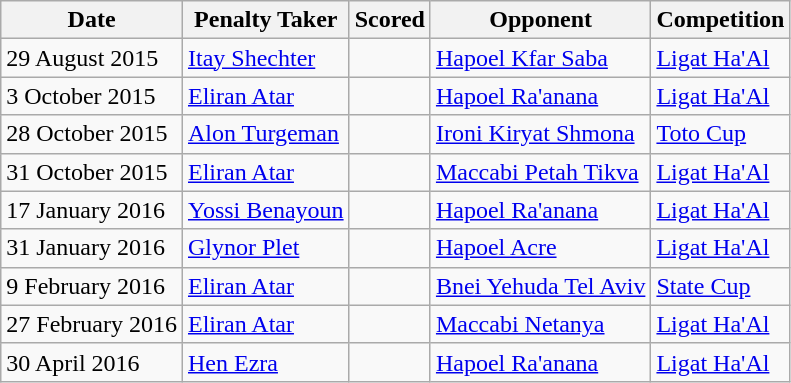<table class="wikitable">
<tr>
<th>Date</th>
<th>Penalty Taker</th>
<th>Scored</th>
<th>Opponent</th>
<th>Competition</th>
</tr>
<tr>
<td>29 August 2015</td>
<td><a href='#'>Itay Shechter</a></td>
<td></td>
<td><a href='#'>Hapoel Kfar Saba</a></td>
<td><a href='#'>Ligat Ha'Al</a></td>
</tr>
<tr>
<td>3 October 2015</td>
<td><a href='#'>Eliran Atar</a></td>
<td></td>
<td><a href='#'>Hapoel Ra'anana</a></td>
<td><a href='#'>Ligat Ha'Al</a></td>
</tr>
<tr>
<td>28 October 2015</td>
<td><a href='#'>Alon Turgeman</a></td>
<td></td>
<td><a href='#'>Ironi Kiryat Shmona</a></td>
<td><a href='#'>Toto Cup</a></td>
</tr>
<tr>
<td>31 October 2015</td>
<td><a href='#'>Eliran Atar</a></td>
<td></td>
<td><a href='#'>Maccabi Petah Tikva</a></td>
<td><a href='#'>Ligat Ha'Al</a></td>
</tr>
<tr>
<td>17 January 2016</td>
<td><a href='#'>Yossi Benayoun</a></td>
<td></td>
<td><a href='#'>Hapoel Ra'anana</a></td>
<td><a href='#'>Ligat Ha'Al</a></td>
</tr>
<tr>
<td>31 January 2016</td>
<td><a href='#'>Glynor Plet</a></td>
<td></td>
<td><a href='#'>Hapoel Acre</a></td>
<td><a href='#'>Ligat Ha'Al</a></td>
</tr>
<tr>
<td>9 February 2016</td>
<td><a href='#'>Eliran Atar</a></td>
<td></td>
<td><a href='#'>Bnei Yehuda Tel Aviv</a></td>
<td><a href='#'>State Cup</a></td>
</tr>
<tr>
<td>27 February 2016</td>
<td><a href='#'>Eliran Atar</a></td>
<td></td>
<td><a href='#'>Maccabi Netanya</a></td>
<td><a href='#'>Ligat Ha'Al</a></td>
</tr>
<tr>
<td>30 April 2016</td>
<td><a href='#'>Hen Ezra</a></td>
<td></td>
<td><a href='#'>Hapoel Ra'anana</a></td>
<td><a href='#'>Ligat Ha'Al</a></td>
</tr>
</table>
